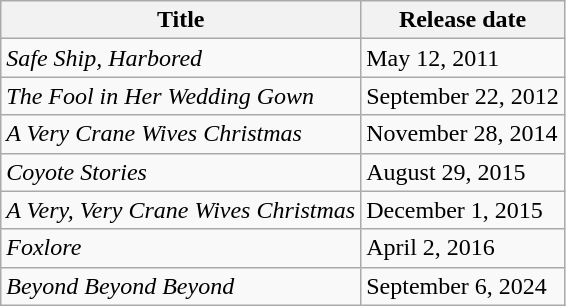<table class="wikitable">
<tr>
<th>Title</th>
<th>Release date</th>
</tr>
<tr>
<td><em>Safe Ship, Harbored</em></td>
<td>May 12, 2011</td>
</tr>
<tr>
<td><em>The Fool in Her Wedding Gown</em></td>
<td>September 22, 2012</td>
</tr>
<tr>
<td><em>A Very Crane Wives Christmas</em></td>
<td>November 28, 2014</td>
</tr>
<tr>
<td><em>Coyote Stories</em></td>
<td>August 29, 2015</td>
</tr>
<tr>
<td><em>A Very, Very Crane Wives Christmas</em></td>
<td>December 1, 2015</td>
</tr>
<tr>
<td><em>Foxlore</em></td>
<td>April 2, 2016</td>
</tr>
<tr>
<td><em>Beyond Beyond Beyond</em></td>
<td>September 6, 2024</td>
</tr>
</table>
